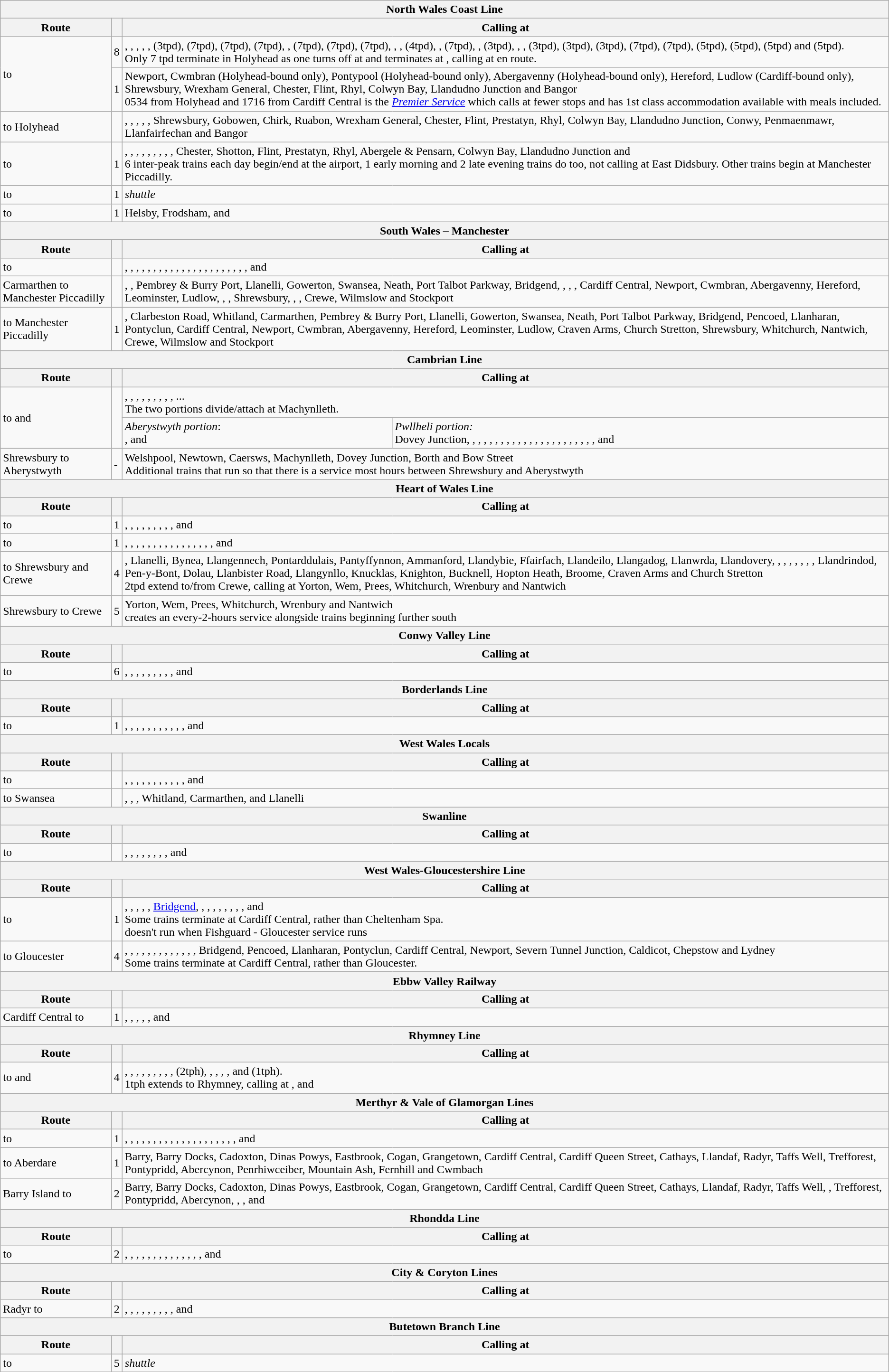<table class="wikitable">
<tr>
<th colspan="4">North Wales Coast Line</th>
</tr>
<tr>
<th>Route</th>
<th></th>
<th colspan="2">Calling at</th>
</tr>
<tr>
<td rowspan="2"> to </td>
<td>8</td>
<td colspan="2">, , , , ,  (3tpd),  (7tpd),  (7tpd),  (7tpd), ,  (7tpd),  (7tpd),  (7tpd), , ,  (4tpd), ,  (7tpd), ,  (3tpd), , ,  (3tpd),  (3tpd),  (3tpd),  (7tpd),  (7tpd),  (5tpd),  (5tpd),  (5tpd) and  (5tpd).<br>Only 7 tpd terminate in Holyhead as one turns off at  and terminates at , calling at  en route.</td>
</tr>
<tr>
<td>1</td>
<td colspan="2">Newport, Cwmbran (Holyhead-bound only), Pontypool (Holyhead-bound only), Abergavenny (Holyhead-bound only), Hereford, Ludlow (Cardiff-bound only), Shrewsbury, Wrexham General, Chester, Flint, Rhyl, Colwyn Bay, Llandudno Junction and Bangor<br>0534 from Holyhead and 1716 from Cardiff Central is the <em><a href='#'>Premier Service</a></em> which calls at fewer stops and has 1st class accommodation available with meals included.</td>
</tr>
<tr>
<td> to Holyhead</td>
<td></td>
<td colspan="2">, , , , , Shrewsbury, Gobowen, Chirk, Ruabon, Wrexham General, Chester, Flint, Prestatyn, Rhyl, Colwyn Bay, Llandudno Junction, Conwy, Penmaenmawr, Llanfairfechan and Bangor</td>
</tr>
<tr>
<td> to </td>
<td>1</td>
<td colspan="2">, , , , , , , , , Chester, Shotton, Flint, Prestatyn, Rhyl, Abergele & Pensarn, Colwyn Bay, Llandudno Junction and  <br>6 inter-peak trains each day begin/end at the airport, 1 early morning and 2 late evening trains do too, not calling at East Didsbury. Other trains begin at Manchester Piccadilly.</td>
</tr>
<tr>
<td> to </td>
<td>1</td>
<td colspan="2"><em>shuttle</em></td>
</tr>
<tr>
<td> to </td>
<td>1</td>
<td colspan="2">Helsby, Frodsham,  and </td>
</tr>
<tr>
<th colspan="4">South Wales – Manchester</th>
</tr>
<tr>
<th>Route</th>
<th></th>
<th colspan="2">Calling at</th>
</tr>
<tr>
<td> to </td>
<td></td>
<td colspan="2">, , , , , , , , , , , , , , , , , , , , , ,  and </td>
</tr>
<tr>
<td>Carmarthen to Manchester Piccadilly</td>
<td></td>
<td colspan="2">, , Pembrey & Burry Port, Llanelli, Gowerton, Swansea, Neath, Port Talbot Parkway, Bridgend, , , , Cardiff Central, Newport, Cwmbran, Abergavenny, Hereford, Leominster, Ludlow, , , Shrewsbury, , , Crewe, Wilmslow and Stockport</td>
</tr>
<tr>
<td> to Manchester Piccadilly</td>
<td>1</td>
<td colspan="2">, Clarbeston Road, Whitland, Carmarthen, Pembrey & Burry Port, Llanelli, Gowerton, Swansea, Neath, Port Talbot Parkway, Bridgend, Pencoed, Llanharan, Pontyclun, Cardiff Central, Newport, Cwmbran, Abergavenny, Hereford, Leominster, Ludlow, Craven Arms, Church Stretton, Shrewsbury, Whitchurch, Nantwich, Crewe, Wilmslow and Stockport</td>
</tr>
<tr>
<th colspan="4">Cambrian Line</th>
</tr>
<tr>
<th>Route</th>
<th></th>
<th colspan="2">Calling at</th>
</tr>
<tr>
<td rowspan="2"> to  and </td>
<td rowspan="2"></td>
<td colspan="2">, , , , , , , , , ...<br>The two portions divide/attach at Machynlleth.</td>
</tr>
<tr>
<td><em>Aberystwyth portion</em>: <br> ,  and </td>
<td><em>Pwllheli portion:</em> <br> Dovey Junction, , , , , , , , , , , , , , , , , , , , , , ,  and </td>
</tr>
<tr>
<td>Shrewsbury to Aberystwyth</td>
<td>-</td>
<td colspan="2">Welshpool, Newtown, Caersws, Machynlleth, Dovey Junction, Borth and Bow Street <br>Additional trains that run so that there is a service most hours between Shrewsbury and Aberystwyth</td>
</tr>
<tr>
<th colspan="4">Heart of Wales Line</th>
</tr>
<tr>
<th>Route</th>
<th></th>
<th colspan="2">Calling at</th>
</tr>
<tr>
<td> to </td>
<td>1</td>
<td colspan="2">, , , , , , , , ,  and </td>
</tr>
<tr>
<td> to </td>
<td>1</td>
<td colspan="2">, , , , , , , , , , , , , , , ,  and </td>
</tr>
<tr>
<td> to Shrewsbury and Crewe</td>
<td>4</td>
<td colspan="2">, Llanelli, Bynea, Llangennech, Pontarddulais, Pantyffynnon, Ammanford, Llandybie, Ffairfach, Llandeilo, Llangadog, Llanwrda, Llandovery, , , , , , , , Llandrindod, Pen-y-Bont, Dolau, Llanbister Road, Llangynllo, Knucklas, Knighton, Bucknell, Hopton Heath, Broome, Craven Arms and Church Stretton <br> 2tpd extend to/from Crewe, calling at Yorton, Wem, Prees, Whitchurch, Wrenbury and Nantwich</td>
</tr>
<tr>
<td>Shrewsbury to Crewe</td>
<td>5</td>
<td colspan="2">Yorton, Wem, Prees, Whitchurch, Wrenbury and Nantwich <br>creates an every-2-hours service alongside trains beginning further south</td>
</tr>
<tr>
<th colspan="4">Conwy Valley Line</th>
</tr>
<tr>
<th>Route</th>
<th></th>
<th colspan="2">Calling at</th>
</tr>
<tr>
<td> to </td>
<td>6</td>
<td colspan="2">, , , , , , , , ,  and </td>
</tr>
<tr>
<th colspan="4">Borderlands Line</th>
</tr>
<tr>
<th>Route</th>
<th></th>
<th colspan="2">Calling at</th>
</tr>
<tr>
<td> to </td>
<td>1</td>
<td colspan="2">, , , , , , , , , , ,  and </td>
</tr>
<tr>
<th colspan="4">West Wales Locals</th>
</tr>
<tr>
<th>Route</th>
<th></th>
<th colspan="2">Calling at</th>
</tr>
<tr>
<td> to </td>
<td></td>
<td colspan="2">, , , , , , , , , , , and </td>
</tr>
<tr>
<td> to Swansea</td>
<td></td>
<td colspan="2">, , , Whitland, Carmarthen,  and Llanelli</td>
</tr>
<tr>
<th colspan="4">Swanline</th>
</tr>
<tr>
<th>Route</th>
<th></th>
<th colspan="2">Calling at</th>
</tr>
<tr>
<td> to </td>
<td></td>
<td colspan="2">, , , , , , , ,  and </td>
</tr>
<tr>
<th colspan="4">West Wales-Gloucestershire Line</th>
</tr>
<tr>
<th>Route</th>
<th></th>
<th colspan="2">Calling at</th>
</tr>
<tr>
<td> to </td>
<td>1</td>
<td colspan="2">, , , , , <a href='#'>Bridgend</a>, , , , , , , , ,  and  <br>Some trains terminate at Cardiff Central, rather than Cheltenham Spa.<br>doesn't run when Fishguard - Gloucester service runs</td>
</tr>
<tr>
<td> to Gloucester</td>
<td>4</td>
<td colspan="2">, , , , , , , , , , , , , Bridgend, Pencoed, Llanharan, Pontyclun, Cardiff Central, Newport, Severn Tunnel Junction, Caldicot, Chepstow and Lydney <br>Some trains terminate at Cardiff Central, rather than Gloucester.</td>
</tr>
<tr>
<th colspan="4">Ebbw Valley Railway</th>
</tr>
<tr>
<th>Route</th>
<th></th>
<th colspan="2">Calling at</th>
</tr>
<tr>
<td>Cardiff Central to </td>
<td>1</td>
<td colspan="2">, , , , ,  and </td>
</tr>
<tr>
<th colspan="4">Rhymney Line</th>
</tr>
<tr>
<th>Route</th>
<th></th>
<th colspan="2">Calling at</th>
</tr>
<tr>
<td> to  and </td>
<td>4</td>
<td colspan="2">, , , , , , , , ,  (2tph), , , , , and  (1tph). <br>1tph extends to Rhymney, calling at ,  and </td>
</tr>
<tr>
<th colspan="4">Merthyr & Vale of Glamorgan Lines</th>
</tr>
<tr>
<th>Route</th>
<th></th>
<th colspan="2">Calling at</th>
</tr>
<tr>
<td> to </td>
<td>1</td>
<td colspan="2">, , , , , , , , , , , , , , , , , , , ,  and </td>
</tr>
<tr>
<td> to Aberdare</td>
<td>1</td>
<td colspan="2">Barry, Barry Docks, Cadoxton, Dinas Powys, Eastbrook, Cogan, Grangetown, Cardiff Central, Cardiff Queen Street, Cathays, Llandaf, Radyr, Taffs Well, Trefforest, Pontypridd, Abercynon, Penrhiwceiber, Mountain Ash, Fernhill and Cwmbach</td>
</tr>
<tr>
<td>Barry Island to </td>
<td>2</td>
<td colspan="2">Barry, Barry Docks, Cadoxton, Dinas Powys, Eastbrook, Cogan, Grangetown, Cardiff Central, Cardiff Queen Street, Cathays, Llandaf, Radyr, Taffs Well, , Trefforest, Pontypridd, Abercynon, , ,  and </td>
</tr>
<tr>
<th colspan="4">Rhondda Line</th>
</tr>
<tr>
<th>Route</th>
<th></th>
<th colspan="2">Calling at</th>
</tr>
<tr>
<td> to </td>
<td>2</td>
<td colspan="2">, , , , , , , , , , , , , ,  and </td>
</tr>
<tr>
<th colspan="4">City & Coryton Lines</th>
</tr>
<tr>
<th>Route</th>
<th></th>
<th colspan="2">Calling at</th>
</tr>
<tr>
<td>Radyr to </td>
<td>2</td>
<td colspan="2">, , , , , , , , ,  and </td>
</tr>
<tr>
<th colspan="4">Butetown Branch Line</th>
</tr>
<tr>
<th>Route</th>
<th></th>
<th colspan="2">Calling at</th>
</tr>
<tr>
<td> to </td>
<td>5</td>
<td colspan="2"><em>shuttle</em></td>
</tr>
</table>
